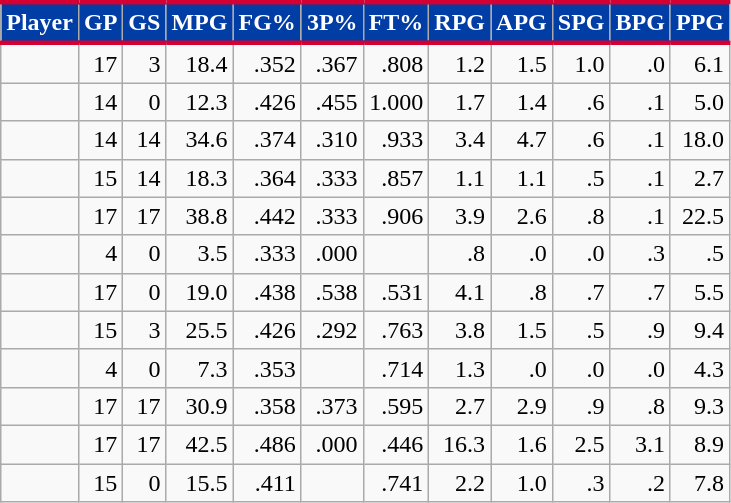<table class="wikitable sortable" style="text-align:right;">
<tr>
<th style="background:#003DA5; color:#FFFFFF; border-top:#D50032 3px solid; border-bottom:#D50032 3px solid;">Player</th>
<th style="background:#003DA5; color:#FFFFFF; border-top:#D50032 3px solid; border-bottom:#D50032 3px solid;">GP</th>
<th style="background:#003DA5; color:#FFFFFF; border-top:#D50032 3px solid; border-bottom:#D50032 3px solid;">GS</th>
<th style="background:#003DA5; color:#FFFFFF; border-top:#D50032 3px solid; border-bottom:#D50032 3px solid;">MPG</th>
<th style="background:#003DA5; color:#FFFFFF; border-top:#D50032 3px solid; border-bottom:#D50032 3px solid;">FG%</th>
<th style="background:#003DA5; color:#FFFFFF; border-top:#D50032 3px solid; border-bottom:#D50032 3px solid;">3P%</th>
<th style="background:#003DA5; color:#FFFFFF; border-top:#D50032 3px solid; border-bottom:#D50032 3px solid;">FT%</th>
<th style="background:#003DA5; color:#FFFFFF; border-top:#D50032 3px solid; border-bottom:#D50032 3px solid;">RPG</th>
<th style="background:#003DA5; color:#FFFFFF; border-top:#D50032 3px solid; border-bottom:#D50032 3px solid;">APG</th>
<th style="background:#003DA5; color:#FFFFFF; border-top:#D50032 3px solid; border-bottom:#D50032 3px solid;">SPG</th>
<th style="background:#003DA5; color:#FFFFFF; border-top:#D50032 3px solid; border-bottom:#D50032 3px solid;">BPG</th>
<th style="background:#003DA5; color:#FFFFFF; border-top:#D50032 3px solid; border-bottom:#D50032 3px solid;">PPG</th>
</tr>
<tr>
<td style="text-align:left;"></td>
<td>17</td>
<td>3</td>
<td>18.4</td>
<td>.352</td>
<td>.367</td>
<td>.808</td>
<td>1.2</td>
<td>1.5</td>
<td>1.0</td>
<td>.0</td>
<td>6.1</td>
</tr>
<tr>
<td style="text-align:left;"></td>
<td>14</td>
<td>0</td>
<td>12.3</td>
<td>.426</td>
<td>.455</td>
<td>1.000</td>
<td>1.7</td>
<td>1.4</td>
<td>.6</td>
<td>.1</td>
<td>5.0</td>
</tr>
<tr>
<td style="text-align:left;"></td>
<td>14</td>
<td>14</td>
<td>34.6</td>
<td>.374</td>
<td>.310</td>
<td>.933</td>
<td>3.4</td>
<td>4.7</td>
<td>.6</td>
<td>.1</td>
<td>18.0</td>
</tr>
<tr>
<td style="text-align:left;"></td>
<td>15</td>
<td>14</td>
<td>18.3</td>
<td>.364</td>
<td>.333</td>
<td>.857</td>
<td>1.1</td>
<td>1.1</td>
<td>.5</td>
<td>.1</td>
<td>2.7</td>
</tr>
<tr>
<td style="text-align:left;"></td>
<td>17</td>
<td>17</td>
<td>38.8</td>
<td>.442</td>
<td>.333</td>
<td>.906</td>
<td>3.9</td>
<td>2.6</td>
<td>.8</td>
<td>.1</td>
<td>22.5</td>
</tr>
<tr>
<td style="text-align:left;"></td>
<td>4</td>
<td>0</td>
<td>3.5</td>
<td>.333</td>
<td>.000</td>
<td></td>
<td>.8</td>
<td>.0</td>
<td>.0</td>
<td>.3</td>
<td>.5</td>
</tr>
<tr>
<td style="text-align:left;"></td>
<td>17</td>
<td>0</td>
<td>19.0</td>
<td>.438</td>
<td>.538</td>
<td>.531</td>
<td>4.1</td>
<td>.8</td>
<td>.7</td>
<td>.7</td>
<td>5.5</td>
</tr>
<tr>
<td style="text-align:left;"></td>
<td>15</td>
<td>3</td>
<td>25.5</td>
<td>.426</td>
<td>.292</td>
<td>.763</td>
<td>3.8</td>
<td>1.5</td>
<td>.5</td>
<td>.9</td>
<td>9.4</td>
</tr>
<tr>
<td style="text-align:left;"></td>
<td>4</td>
<td>0</td>
<td>7.3</td>
<td>.353</td>
<td></td>
<td>.714</td>
<td>1.3</td>
<td>.0</td>
<td>.0</td>
<td>.0</td>
<td>4.3</td>
</tr>
<tr>
<td style="text-align:left;"></td>
<td>17</td>
<td>17</td>
<td>30.9</td>
<td>.358</td>
<td>.373</td>
<td>.595</td>
<td>2.7</td>
<td>2.9</td>
<td>.9</td>
<td>.8</td>
<td>9.3</td>
</tr>
<tr>
<td style="text-align:left;"></td>
<td>17</td>
<td>17</td>
<td>42.5</td>
<td>.486</td>
<td>.000</td>
<td>.446</td>
<td>16.3</td>
<td>1.6</td>
<td>2.5</td>
<td>3.1</td>
<td>8.9</td>
</tr>
<tr>
<td style="text-align:left;"></td>
<td>15</td>
<td>0</td>
<td>15.5</td>
<td>.411</td>
<td></td>
<td>.741</td>
<td>2.2</td>
<td>1.0</td>
<td>.3</td>
<td>.2</td>
<td>7.8</td>
</tr>
</table>
